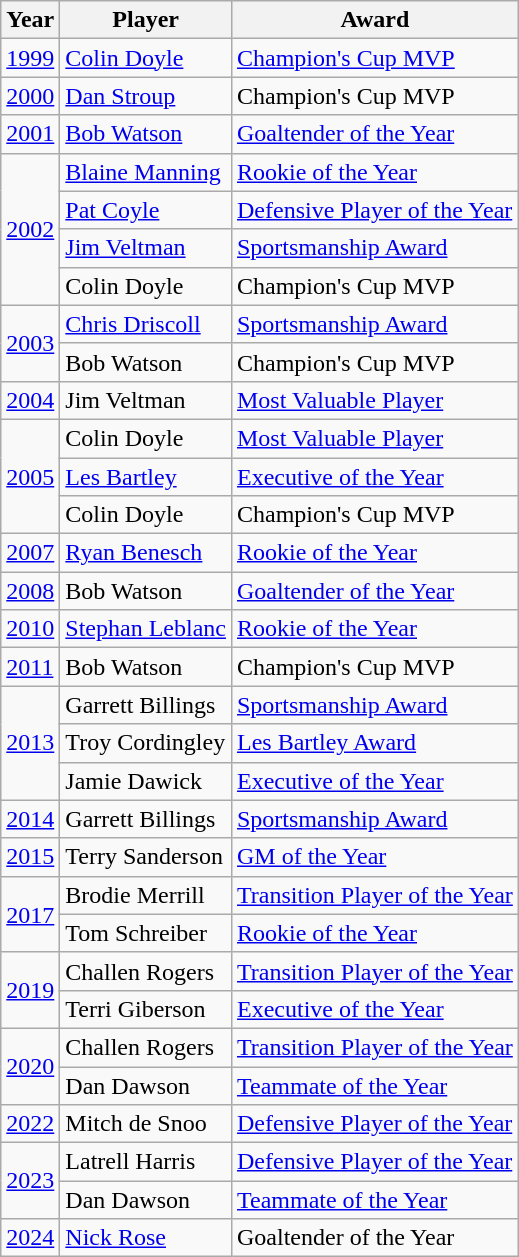<table class="wikitable">
<tr>
<th>Year</th>
<th>Player</th>
<th>Award</th>
</tr>
<tr>
<td><a href='#'>1999</a></td>
<td><a href='#'>Colin Doyle</a></td>
<td><a href='#'>Champion's Cup MVP</a></td>
</tr>
<tr>
<td><a href='#'>2000</a></td>
<td><a href='#'>Dan Stroup</a></td>
<td>Champion's Cup MVP</td>
</tr>
<tr>
<td><a href='#'>2001</a></td>
<td><a href='#'>Bob Watson</a></td>
<td><a href='#'>Goaltender of the Year</a></td>
</tr>
<tr>
<td rowspan="4"><a href='#'>2002</a></td>
<td><a href='#'>Blaine Manning</a></td>
<td><a href='#'>Rookie of the Year</a></td>
</tr>
<tr>
<td><a href='#'>Pat Coyle</a></td>
<td><a href='#'>Defensive Player of the Year</a></td>
</tr>
<tr>
<td><a href='#'>Jim Veltman</a></td>
<td><a href='#'>Sportsmanship Award</a></td>
</tr>
<tr>
<td>Colin Doyle</td>
<td>Champion's Cup MVP</td>
</tr>
<tr>
<td rowspan="2"><a href='#'>2003</a></td>
<td><a href='#'>Chris Driscoll</a></td>
<td><a href='#'>Sportsmanship Award</a></td>
</tr>
<tr>
<td>Bob Watson</td>
<td>Champion's Cup MVP</td>
</tr>
<tr>
<td><a href='#'>2004</a></td>
<td>Jim Veltman</td>
<td><a href='#'>Most Valuable Player</a></td>
</tr>
<tr>
<td rowspan="3"><a href='#'>2005</a></td>
<td>Colin Doyle</td>
<td><a href='#'>Most Valuable Player</a></td>
</tr>
<tr>
<td><a href='#'>Les Bartley</a></td>
<td><a href='#'>Executive of the Year</a></td>
</tr>
<tr>
<td>Colin Doyle</td>
<td>Champion's Cup MVP</td>
</tr>
<tr>
<td><a href='#'>2007</a></td>
<td><a href='#'>Ryan Benesch</a></td>
<td><a href='#'>Rookie of the Year</a></td>
</tr>
<tr>
<td><a href='#'>2008</a></td>
<td>Bob Watson</td>
<td><a href='#'>Goaltender of the Year</a></td>
</tr>
<tr>
<td><a href='#'>2010</a></td>
<td><a href='#'>Stephan Leblanc</a></td>
<td><a href='#'>Rookie of the Year</a></td>
</tr>
<tr>
<td><a href='#'>2011</a></td>
<td>Bob Watson</td>
<td>Champion's Cup MVP</td>
</tr>
<tr>
<td rowspan="3"><a href='#'>2013</a></td>
<td>Garrett Billings</td>
<td><a href='#'>Sportsmanship Award</a></td>
</tr>
<tr>
<td>Troy Cordingley</td>
<td><a href='#'>Les Bartley Award</a></td>
</tr>
<tr>
<td>Jamie Dawick</td>
<td><a href='#'>Executive of the Year</a></td>
</tr>
<tr>
<td><a href='#'>2014</a></td>
<td>Garrett Billings</td>
<td><a href='#'>Sportsmanship Award</a></td>
</tr>
<tr>
<td><a href='#'>2015</a></td>
<td>Terry Sanderson</td>
<td><a href='#'>GM of the Year</a></td>
</tr>
<tr>
<td rowspan="2"><a href='#'>2017</a></td>
<td>Brodie Merrill</td>
<td><a href='#'>Transition Player of the Year</a></td>
</tr>
<tr>
<td>Tom Schreiber</td>
<td><a href='#'>Rookie of the Year</a></td>
</tr>
<tr>
<td rowspan="2"><a href='#'>2019</a></td>
<td>Challen Rogers</td>
<td><a href='#'>Transition Player of the Year</a></td>
</tr>
<tr>
<td>Terri Giberson</td>
<td><a href='#'>Executive of the Year</a></td>
</tr>
<tr>
<td rowspan="2"><a href='#'>2020</a></td>
<td>Challen Rogers</td>
<td><a href='#'>Transition Player of the Year</a></td>
</tr>
<tr>
<td>Dan Dawson</td>
<td><a href='#'>Teammate of the Year</a></td>
</tr>
<tr>
<td><a href='#'>2022</a></td>
<td>Mitch de Snoo</td>
<td><a href='#'>Defensive Player of the Year</a></td>
</tr>
<tr>
<td rowspan="2"><a href='#'>2023</a></td>
<td>Latrell Harris</td>
<td><a href='#'>Defensive Player of the Year</a></td>
</tr>
<tr>
<td>Dan Dawson</td>
<td><a href='#'>Teammate of the Year</a></td>
</tr>
<tr>
<td><a href='#'>2024</a></td>
<td><a href='#'>Nick Rose</a></td>
<td>Goaltender of the Year</td>
</tr>
</table>
